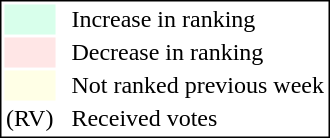<table style="border:1px solid black;">
<tr>
<td style="background:#D8FFEB; width:20px;"></td>
<td> </td>
<td>Increase in ranking</td>
</tr>
<tr>
<td style="background:#FFE6E6; width:20px;"></td>
<td> </td>
<td>Decrease in ranking</td>
</tr>
<tr>
<td style="background:#FFFFE6; width:20px;"></td>
<td> </td>
<td>Not ranked previous week</td>
</tr>
<tr>
<td>(RV)</td>
<td> </td>
<td>Received votes</td>
</tr>
</table>
